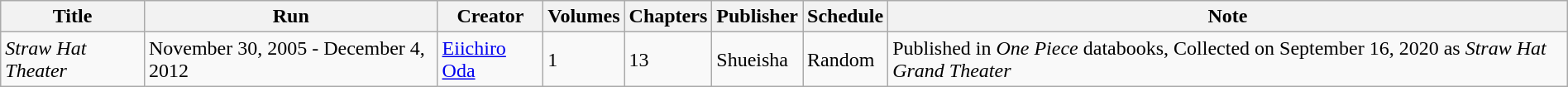<table class="wikitable" style="width:100%;" style="font-size: 100%;">
<tr style="text-align:center;">
<th>Title</th>
<th>Run</th>
<th>Creator</th>
<th>Volumes</th>
<th>Chapters</th>
<th>Publisher</th>
<th>Schedule</th>
<th>Note</th>
</tr>
<tr>
<td><em>Straw Hat Theater</em></td>
<td>November 30, 2005 - December 4, 2012</td>
<td><a href='#'>Eiichiro Oda</a></td>
<td>1</td>
<td>13</td>
<td>Shueisha</td>
<td>Random</td>
<td>Published in <em>One Piece</em> databooks, Collected on September 16, 2020 as <em>Straw Hat Grand Theater</em></td>
</tr>
</table>
